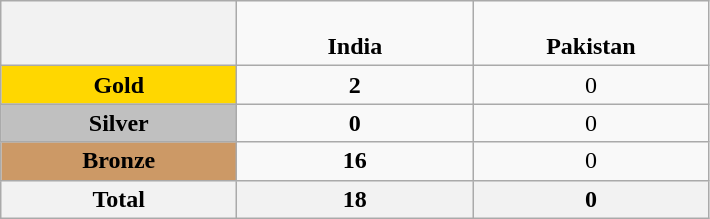<table class="wikitable" style="text-align:center">
<tr>
<th style="width:150px;"></th>
<td style="width:150px;" style="background-color:#0044AA"><span><br><strong>India</strong></span></td>
<td style="width:150px;"style="background-color:green"><span><br><strong>Pakistan</strong></span></td>
</tr>
<tr>
<td style="background:gold"><strong>Gold</strong></td>
<td><strong>2</strong></td>
<td>0</td>
</tr>
<tr>
<td style="background:silver"><strong>Silver</strong></td>
<td><strong>0</strong></td>
<td>0</td>
</tr>
<tr>
<td style="background:#cc9966"><strong>Bronze</strong></td>
<td><strong>16</strong></td>
<td>0</td>
</tr>
<tr>
<th>Total</th>
<th><strong>18</strong></th>
<th>0</th>
</tr>
</table>
